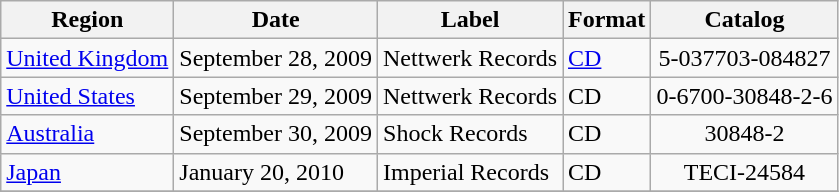<table class="wikitable">
<tr>
<th>Region</th>
<th>Date</th>
<th>Label</th>
<th>Format</th>
<th>Catalog</th>
</tr>
<tr>
<td><a href='#'>United Kingdom</a></td>
<td>September 28, 2009</td>
<td>Nettwerk Records</td>
<td><a href='#'>CD</a></td>
<td align="center">5-037703-084827</td>
</tr>
<tr>
<td><a href='#'>United States</a></td>
<td>September 29, 2009</td>
<td>Nettwerk Records</td>
<td>CD</td>
<td align="center">0-6700-30848-2-6</td>
</tr>
<tr>
<td><a href='#'>Australia</a></td>
<td>September 30, 2009</td>
<td>Shock Records</td>
<td>CD</td>
<td align="center">30848-2</td>
</tr>
<tr>
<td><a href='#'>Japan</a></td>
<td>January 20, 2010</td>
<td>Imperial Records</td>
<td>CD</td>
<td align="center">TECI-24584</td>
</tr>
<tr>
</tr>
</table>
